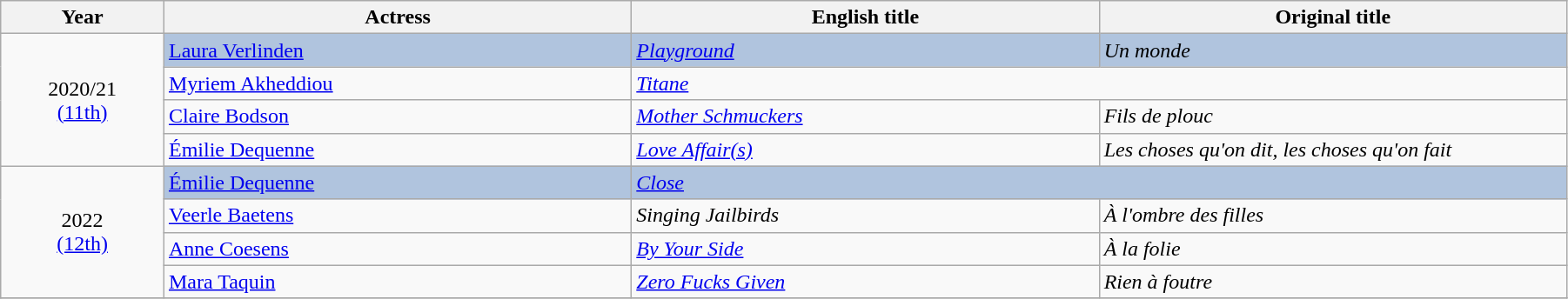<table class="wikitable" width="95%" cellpadding="5">
<tr>
<th width="100"><strong>Year</strong></th>
<th width="300"><strong>Actress</strong></th>
<th width="300"><strong>English title</strong></th>
<th width="300"><strong>Original title</strong></th>
</tr>
<tr>
<td rowspan="4" style="text-align:center;">2020/21<br><a href='#'>(11th)</a></td>
<td style="background:#B0C4DE;"><a href='#'>Laura Verlinden</a></td>
<td style="background:#B0C4DE;"><em><a href='#'>Playground</a></em></td>
<td style="background:#B0C4DE;"><em>Un monde</em></td>
</tr>
<tr>
<td><a href='#'>Myriem Akheddiou</a></td>
<td colspan="2"><em><a href='#'>Titane</a></em></td>
</tr>
<tr>
<td><a href='#'>Claire Bodson</a></td>
<td><em><a href='#'>Mother Schmuckers</a></em></td>
<td><em>Fils de plouc</em></td>
</tr>
<tr>
<td><a href='#'>Émilie Dequenne</a></td>
<td><em><a href='#'>Love Affair(s)</a></em></td>
<td><em>Les choses qu'on dit, les choses qu'on fait</em></td>
</tr>
<tr>
<td rowspan="4" style="text-align:center;">2022<br><a href='#'>(12th)</a></td>
<td style="background:#B0C4DE;"><a href='#'>Émilie Dequenne</a></td>
<td style="background:#B0C4DE;" colspan="2"><em><a href='#'>Close</a></em></td>
</tr>
<tr>
<td><a href='#'>Veerle Baetens</a></td>
<td><em>Singing Jailbirds</em></td>
<td><em>À l'ombre des filles</em></td>
</tr>
<tr>
<td><a href='#'>Anne Coesens</a></td>
<td><em><a href='#'>By Your Side</a></em></td>
<td><em>À la folie</em></td>
</tr>
<tr>
<td><a href='#'>Mara Taquin</a></td>
<td><em><a href='#'>Zero Fucks Given</a></em></td>
<td><em>Rien à foutre</em></td>
</tr>
<tr>
</tr>
</table>
